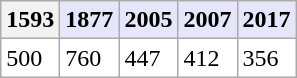<table class="sortable wikitable" align="top" border="0" style="background:#ffffff">
<tr>
<th>1593</th>
<th width="30" style="background:Lavender; color:Black">1877</th>
<th width="30" style="background:Lavender; color:Black">2005</th>
<th width="30" style="background:Lavender; color:Black">2007</th>
<th width="30" style="background:Lavender; color:Black">2017</th>
</tr>
<tr>
<td>500</td>
<td>760</td>
<td>447</td>
<td>412</td>
<td>356</td>
</tr>
</table>
